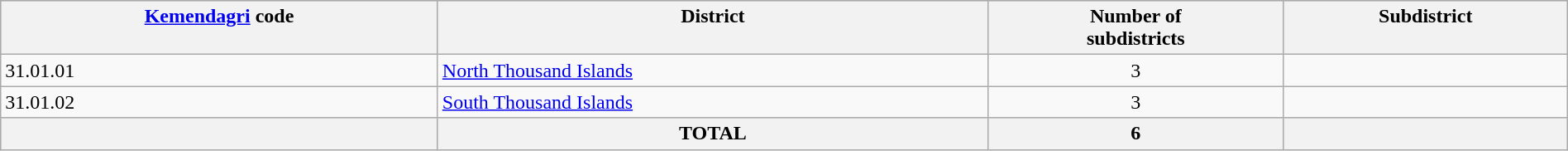<table class="wikitable sortable" width="100%">
<tr valign="top" style="background-color: #ccc;">
<th><a href='#'>Kemendagri</a> code</th>
<th>District</th>
<th>Number of<br>subdistricts</th>
<th>Subdistrict</th>
</tr>
<tr valign="top">
<td>31.01.01</td>
<td><a href='#'>North Thousand Islands</a></td>
<td align="center">3</td>
<td></td>
</tr>
<tr valign="top">
<td>31.01.02</td>
<td><a href='#'>South Thousand Islands</a></td>
<td align="center">3</td>
<td></td>
</tr>
<tr valign="top" style="background-color: #ccc;">
<th></th>
<th>TOTAL</th>
<th>6</th>
<th></th>
</tr>
</table>
